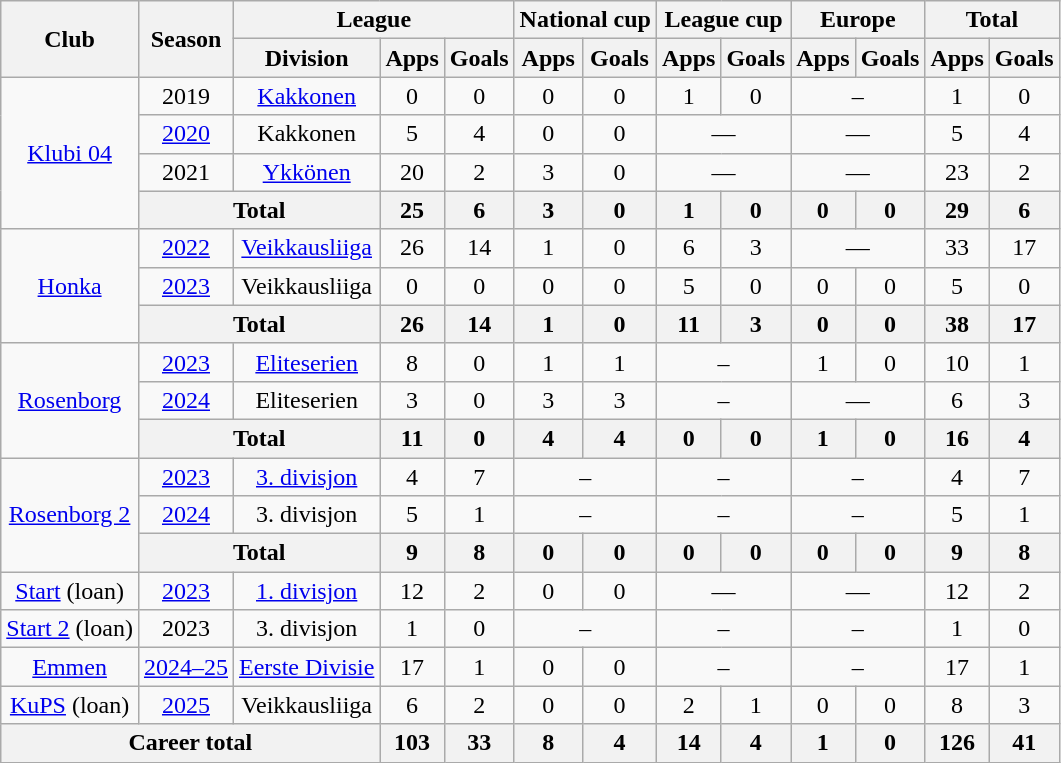<table class="wikitable" style="text-align: center;">
<tr>
<th rowspan="2">Club</th>
<th rowspan="2">Season</th>
<th colspan="3">League</th>
<th colspan="2">National cup</th>
<th colspan="2">League cup</th>
<th colspan="2">Europe</th>
<th colspan="2">Total</th>
</tr>
<tr>
<th>Division</th>
<th>Apps</th>
<th>Goals</th>
<th>Apps</th>
<th>Goals</th>
<th>Apps</th>
<th>Goals</th>
<th>Apps</th>
<th>Goals</th>
<th>Apps</th>
<th>Goals</th>
</tr>
<tr>
<td rowspan="4"><a href='#'>Klubi 04</a></td>
<td>2019</td>
<td><a href='#'>Kakkonen</a></td>
<td>0</td>
<td>0</td>
<td>0</td>
<td>0</td>
<td>1</td>
<td>0</td>
<td colspan=2>–</td>
<td>1</td>
<td>0</td>
</tr>
<tr>
<td><a href='#'>2020</a></td>
<td>Kakkonen</td>
<td>5</td>
<td>4</td>
<td>0</td>
<td>0</td>
<td colspan="2">—</td>
<td colspan="2">—</td>
<td>5</td>
<td>4</td>
</tr>
<tr>
<td>2021</td>
<td><a href='#'>Ykkönen</a></td>
<td>20</td>
<td>2</td>
<td>3</td>
<td>0</td>
<td colspan="2">—</td>
<td colspan="2">—</td>
<td>23</td>
<td>2</td>
</tr>
<tr>
<th colspan="2">Total</th>
<th>25</th>
<th>6</th>
<th>3</th>
<th>0</th>
<th>1</th>
<th>0</th>
<th>0</th>
<th>0</th>
<th>29</th>
<th>6</th>
</tr>
<tr>
<td rowspan="3"><a href='#'>Honka</a></td>
<td><a href='#'>2022</a></td>
<td><a href='#'>Veikkausliiga</a></td>
<td>26</td>
<td>14</td>
<td>1</td>
<td>0</td>
<td>6</td>
<td>3</td>
<td colspan="2">—</td>
<td>33</td>
<td>17</td>
</tr>
<tr>
<td><a href='#'>2023</a></td>
<td>Veikkausliiga</td>
<td>0</td>
<td>0</td>
<td>0</td>
<td>0</td>
<td>5</td>
<td>0</td>
<td>0</td>
<td>0</td>
<td>5</td>
<td>0</td>
</tr>
<tr>
<th colspan="2">Total</th>
<th>26</th>
<th>14</th>
<th>1</th>
<th>0</th>
<th>11</th>
<th>3</th>
<th>0</th>
<th>0</th>
<th>38</th>
<th>17</th>
</tr>
<tr>
<td rowspan="3"><a href='#'>Rosenborg</a></td>
<td><a href='#'>2023</a></td>
<td><a href='#'>Eliteserien</a></td>
<td>8</td>
<td>0</td>
<td>1</td>
<td>1</td>
<td colspan=2>–</td>
<td>1</td>
<td>0</td>
<td>10</td>
<td>1</td>
</tr>
<tr>
<td><a href='#'>2024</a></td>
<td>Eliteserien</td>
<td>3</td>
<td>0</td>
<td>3</td>
<td>3</td>
<td colspan=2>–</td>
<td colspan="2">—</td>
<td>6</td>
<td>3</td>
</tr>
<tr>
<th colspan="2">Total</th>
<th>11</th>
<th>0</th>
<th>4</th>
<th>4</th>
<th>0</th>
<th>0</th>
<th>1</th>
<th>0</th>
<th>16</th>
<th>4</th>
</tr>
<tr>
<td rowspan=3><a href='#'>Rosenborg 2</a></td>
<td><a href='#'>2023</a></td>
<td><a href='#'>3. divisjon</a></td>
<td>4</td>
<td>7</td>
<td colspan=2>–</td>
<td colspan=2>–</td>
<td colspan=2>–</td>
<td>4</td>
<td>7</td>
</tr>
<tr>
<td><a href='#'>2024</a></td>
<td>3. divisjon</td>
<td>5</td>
<td>1</td>
<td colspan=2>–</td>
<td colspan=2>–</td>
<td colspan=2>–</td>
<td>5</td>
<td>1</td>
</tr>
<tr>
<th colspan="2">Total</th>
<th>9</th>
<th>8</th>
<th>0</th>
<th>0</th>
<th>0</th>
<th>0</th>
<th>0</th>
<th>0</th>
<th>9</th>
<th>8</th>
</tr>
<tr>
<td rowspan="1"><a href='#'>Start</a> (loan)</td>
<td><a href='#'>2023</a></td>
<td><a href='#'>1. divisjon</a></td>
<td>12</td>
<td>2</td>
<td>0</td>
<td>0</td>
<td colspan="2">—</td>
<td colspan="2">—</td>
<td>12</td>
<td>2</td>
</tr>
<tr>
<td><a href='#'>Start 2</a> (loan)</td>
<td>2023</td>
<td>3. divisjon</td>
<td>1</td>
<td>0</td>
<td colspan=2>–</td>
<td colspan=2>–</td>
<td colspan=2>–</td>
<td>1</td>
<td>0</td>
</tr>
<tr>
<td><a href='#'>Emmen</a></td>
<td><a href='#'>2024–25</a></td>
<td><a href='#'>Eerste Divisie</a></td>
<td>17</td>
<td>1</td>
<td>0</td>
<td>0</td>
<td colspan=2>–</td>
<td colspan=2>–</td>
<td>17</td>
<td>1</td>
</tr>
<tr>
<td><a href='#'>KuPS</a> (loan)</td>
<td><a href='#'>2025</a></td>
<td>Veikkausliiga</td>
<td>6</td>
<td>2</td>
<td>0</td>
<td>0</td>
<td>2</td>
<td>1</td>
<td>0</td>
<td>0</td>
<td>8</td>
<td>3</td>
</tr>
<tr>
<th colspan="3">Career total</th>
<th>103</th>
<th>33</th>
<th>8</th>
<th>4</th>
<th>14</th>
<th>4</th>
<th>1</th>
<th>0</th>
<th>126</th>
<th>41</th>
</tr>
</table>
